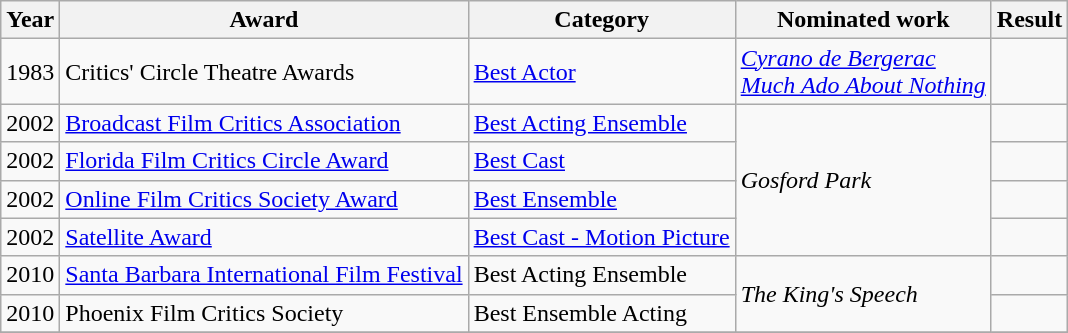<table class="wikitable unsortable">
<tr>
<th>Year</th>
<th>Award</th>
<th>Category</th>
<th>Nominated work</th>
<th>Result</th>
</tr>
<tr>
<td>1983</td>
<td>Critics' Circle Theatre Awards</td>
<td><a href='#'>Best Actor</a></td>
<td><em><a href='#'>Cyrano de Bergerac</a></em> <br><em><a href='#'>Much Ado About Nothing</a></em></td>
<td></td>
</tr>
<tr>
<td>2002</td>
<td><a href='#'>Broadcast Film Critics Association</a></td>
<td><a href='#'>Best Acting Ensemble</a></td>
<td rowspan=4><em>Gosford Park</em></td>
<td></td>
</tr>
<tr>
<td>2002</td>
<td><a href='#'>Florida Film Critics Circle Award</a></td>
<td><a href='#'>Best Cast</a></td>
<td></td>
</tr>
<tr>
<td>2002</td>
<td><a href='#'>Online Film Critics Society Award</a></td>
<td><a href='#'>Best Ensemble</a></td>
<td></td>
</tr>
<tr>
<td>2002</td>
<td><a href='#'>Satellite Award</a></td>
<td><a href='#'>Best Cast - Motion Picture</a></td>
<td></td>
</tr>
<tr>
<td>2010</td>
<td><a href='#'>Santa Barbara International Film Festival</a></td>
<td>Best Acting Ensemble</td>
<td rowspan=2><em>The King's Speech</em></td>
<td></td>
</tr>
<tr>
<td>2010</td>
<td>Phoenix Film Critics Society</td>
<td>Best Ensemble Acting</td>
<td></td>
</tr>
<tr>
</tr>
</table>
